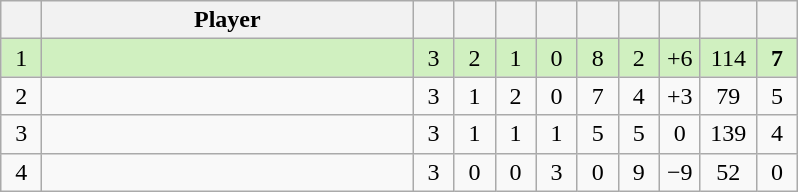<table class="wikitable" style="text-align:center; margin: 1em auto 1em auto, align:left">
<tr>
<th width=20></th>
<th width=240>Player</th>
<th width=20></th>
<th width=20></th>
<th width=20></th>
<th width=20></th>
<th width=20></th>
<th width=20></th>
<th width=20></th>
<th width=30></th>
<th width=20></th>
</tr>
<tr style="background:#D0F0C0;">
<td>1</td>
<td align=left></td>
<td>3</td>
<td>2</td>
<td>1</td>
<td>0</td>
<td>8</td>
<td>2</td>
<td>+6</td>
<td>114</td>
<td><strong>7</strong></td>
</tr>
<tr style=>
<td>2</td>
<td align=left></td>
<td>3</td>
<td>1</td>
<td>2</td>
<td>0</td>
<td>7</td>
<td>4</td>
<td>+3</td>
<td>79</td>
<td>5</td>
</tr>
<tr style=>
<td>3</td>
<td align=left></td>
<td>3</td>
<td>1</td>
<td>1</td>
<td>1</td>
<td>5</td>
<td>5</td>
<td>0</td>
<td>139</td>
<td>4</td>
</tr>
<tr style=>
<td>4</td>
<td align=left></td>
<td>3</td>
<td>0</td>
<td>0</td>
<td>3</td>
<td>0</td>
<td>9</td>
<td>−9</td>
<td>52</td>
<td>0</td>
</tr>
</table>
